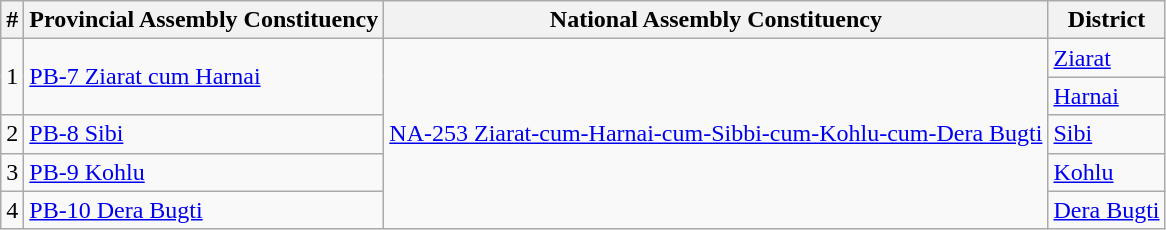<table class="wikitable sortable">
<tr>
<th>#</th>
<th>Provincial Assembly Constituency</th>
<th>National Assembly Constituency</th>
<th>District</th>
</tr>
<tr>
<td rowspan="2">1</td>
<td rowspan="2"><a href='#'>PB-7 Ziarat cum Harnai</a></td>
<td rowspan="5"><a href='#'>NA-253 Ziarat-cum-Harnai-cum-Sibbi-cum-Kohlu-cum-Dera Bugti</a></td>
<td><a href='#'>Ziarat</a></td>
</tr>
<tr>
<td><a href='#'>Harnai</a></td>
</tr>
<tr>
<td>2</td>
<td><a href='#'>PB-8 Sibi</a></td>
<td><a href='#'>Sibi</a></td>
</tr>
<tr>
<td>3</td>
<td><a href='#'>PB-9 Kohlu</a></td>
<td><a href='#'>Kohlu</a></td>
</tr>
<tr>
<td>4</td>
<td><a href='#'>PB-10 Dera Bugti</a></td>
<td><a href='#'>Dera Bugti</a></td>
</tr>
</table>
